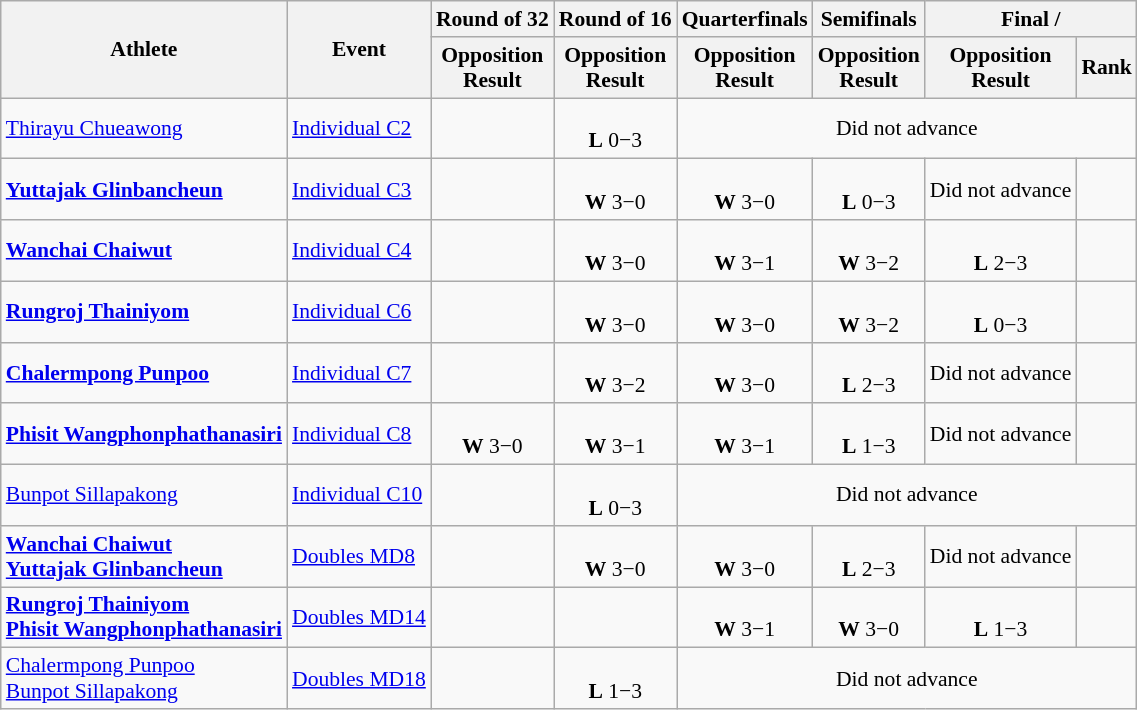<table class=wikitable style="font-size:90%">
<tr align=center>
<th rowspan="2">Athlete</th>
<th rowspan="2">Event</th>
<th>Round of 32</th>
<th>Round of 16</th>
<th>Quarterfinals</th>
<th>Semifinals</th>
<th colspan="2">Final / </th>
</tr>
<tr>
<th>Opposition<br>Result</th>
<th>Opposition<br>Result</th>
<th>Opposition<br>Result</th>
<th>Opposition<br>Result</th>
<th>Opposition<br>Result</th>
<th>Rank</th>
</tr>
<tr align=center>
<td align=left><a href='#'>Thirayu Chueawong</a></td>
<td align=left><a href='#'>Individual C2</a></td>
<td></td>
<td><br><strong>L</strong> 0−3</td>
<td colspan="4">Did not advance</td>
</tr>
<tr align=center>
<td align=left><strong><a href='#'>Yuttajak Glinbancheun</a></strong></td>
<td align=left><a href='#'>Individual C3</a></td>
<td></td>
<td><br><strong>W</strong> 3−0</td>
<td><br><strong>W</strong> 3−0</td>
<td><br><strong>L</strong> 0−3</td>
<td>Did not advance</td>
<td></td>
</tr>
<tr align=center>
<td align=left><strong><a href='#'>Wanchai Chaiwut</a></strong></td>
<td align=left><a href='#'>Individual C4</a></td>
<td></td>
<td><br><strong>W</strong> 3−0</td>
<td><br><strong>W</strong> 3−1</td>
<td><br><strong>W</strong> 3−2</td>
<td><br><strong>L</strong> 2−3</td>
<td></td>
</tr>
<tr align=center>
<td align=left><strong><a href='#'>Rungroj Thainiyom</a></strong></td>
<td align=left><a href='#'>Individual C6</a></td>
<td></td>
<td><br><strong>W</strong> 3−0</td>
<td><br><strong>W</strong> 3−0</td>
<td><br><strong>W</strong> 3−2</td>
<td><br><strong>L</strong> 0−3</td>
<td></td>
</tr>
<tr align=center>
<td align=left><strong><a href='#'>Chalermpong Punpoo</a></strong></td>
<td align=left><a href='#'>Individual C7</a></td>
<td></td>
<td><br><strong>W</strong> 3−2</td>
<td><br><strong>W</strong> 3−0</td>
<td><br><strong>L</strong> 2−3</td>
<td>Did not advance</td>
<td></td>
</tr>
<tr align=center>
<td align=left><strong><a href='#'>Phisit Wangphonphathanasiri</a></strong></td>
<td align=left><a href='#'>Individual C8</a></td>
<td><br><strong>W</strong> 3−0</td>
<td><br><strong>W</strong> 3−1</td>
<td><br><strong>W</strong> 3−1</td>
<td><br><strong>L</strong> 1−3</td>
<td>Did not advance</td>
<td></td>
</tr>
<tr align=center>
<td align=left><a href='#'>Bunpot Sillapakong</a></td>
<td align=left><a href='#'>Individual C10</a></td>
<td></td>
<td><br><strong>L</strong> 0−3</td>
<td colspan="4">Did not advance</td>
</tr>
<tr align=center>
<td align=left><strong><a href='#'>Wanchai Chaiwut</a><br><a href='#'>Yuttajak Glinbancheun</a></strong></td>
<td align=left><a href='#'>Doubles MD8</a></td>
<td></td>
<td><br><strong>W</strong> 3−0</td>
<td><br><strong>W</strong> 3−0</td>
<td><br><strong>L</strong> 2−3</td>
<td>Did not advance</td>
<td></td>
</tr>
<tr align=center>
<td align=left><strong><a href='#'>Rungroj Thainiyom</a><br><a href='#'>Phisit Wangphonphathanasiri</a></strong></td>
<td align=left><a href='#'>Doubles MD14</a></td>
<td></td>
<td></td>
<td><br><strong>W</strong> 3−1</td>
<td><br><strong>W</strong> 3−0</td>
<td><br><strong>L</strong> 1−3</td>
<td></td>
</tr>
<tr align=center>
<td align=left><a href='#'>Chalermpong Punpoo</a><br><a href='#'>Bunpot Sillapakong</a></td>
<td align=left><a href='#'>Doubles MD18</a></td>
<td></td>
<td><br><strong>L</strong> 1−3</td>
<td colspan="4">Did not advance</td>
</tr>
</table>
